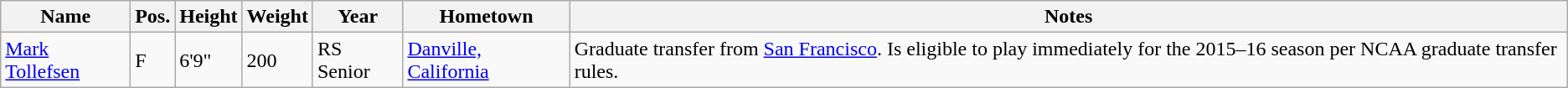<table class="wikitable sortable" border="1">
<tr>
<th>Name</th>
<th>Pos.</th>
<th>Height</th>
<th>Weight</th>
<th>Year</th>
<th>Hometown</th>
<th class="unsortable">Notes</th>
</tr>
<tr>
<td sortname><a href='#'>Mark Tollefsen</a></td>
<td>F</td>
<td>6'9"</td>
<td>200</td>
<td>RS Senior</td>
<td><a href='#'>Danville, California</a></td>
<td>Graduate transfer from <a href='#'>San Francisco</a>. Is eligible to play immediately for the 2015–16 season per NCAA graduate transfer rules.<br></td>
</tr>
</table>
